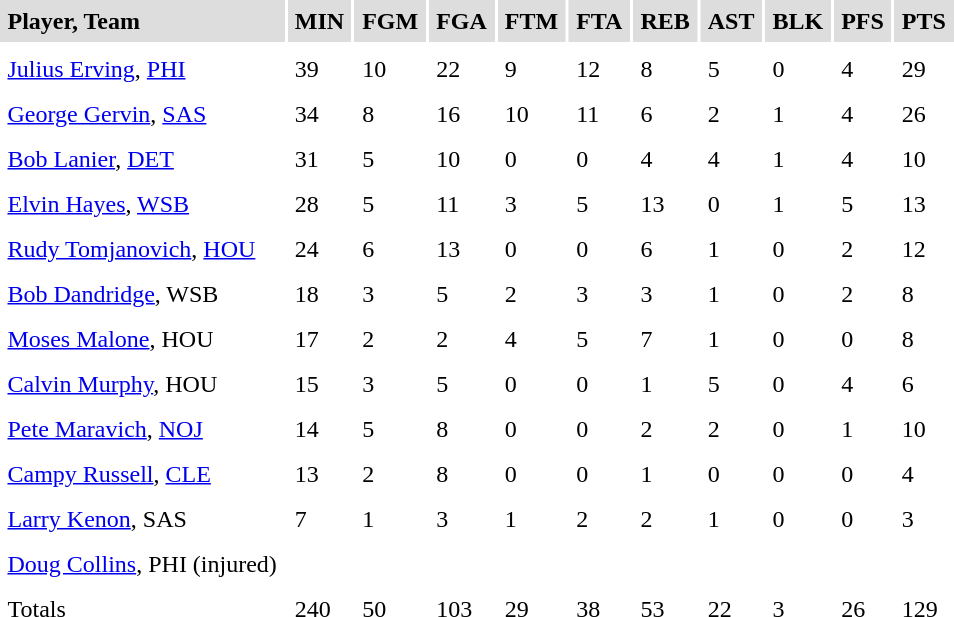<table cellpadding=5>
<tr bgcolor="#dddddd">
<td><strong>Player, Team</strong></td>
<td><strong>MIN</strong></td>
<td><strong>FGM</strong></td>
<td><strong>FGA</strong></td>
<td><strong>FTM</strong></td>
<td><strong>FTA</strong></td>
<td><strong>REB</strong></td>
<td><strong>AST</strong></td>
<td><strong>BLK</strong></td>
<td><strong>PFS</strong></td>
<td><strong>PTS</strong></td>
</tr>
<tr bgcolor="#eeeeee">
</tr>
<tr>
<td><a href='#'>Julius Erving</a>, <a href='#'>PHI</a></td>
<td>39</td>
<td>10</td>
<td>22</td>
<td>9</td>
<td>12</td>
<td>8</td>
<td>5</td>
<td>0</td>
<td>4</td>
<td>29</td>
</tr>
<tr>
<td><a href='#'>George Gervin</a>, <a href='#'>SAS</a></td>
<td>34</td>
<td>8</td>
<td>16</td>
<td>10</td>
<td>11</td>
<td>6</td>
<td>2</td>
<td>1</td>
<td>4</td>
<td>26</td>
</tr>
<tr>
<td><a href='#'>Bob Lanier</a>, <a href='#'>DET</a></td>
<td>31</td>
<td>5</td>
<td>10</td>
<td>0</td>
<td>0</td>
<td>4</td>
<td>4</td>
<td>1</td>
<td>4</td>
<td>10</td>
</tr>
<tr>
<td><a href='#'>Elvin Hayes</a>, <a href='#'>WSB</a></td>
<td>28</td>
<td>5</td>
<td>11</td>
<td>3</td>
<td>5</td>
<td>13</td>
<td>0</td>
<td>1</td>
<td>5</td>
<td>13</td>
</tr>
<tr>
<td><a href='#'>Rudy Tomjanovich</a>, <a href='#'>HOU</a></td>
<td>24</td>
<td>6</td>
<td>13</td>
<td>0</td>
<td>0</td>
<td>6</td>
<td>1</td>
<td>0</td>
<td>2</td>
<td>12</td>
</tr>
<tr>
<td><a href='#'>Bob Dandridge</a>, WSB</td>
<td>18</td>
<td>3</td>
<td>5</td>
<td>2</td>
<td>3</td>
<td>3</td>
<td>1</td>
<td>0</td>
<td>2</td>
<td>8</td>
</tr>
<tr>
<td><a href='#'>Moses Malone</a>, HOU</td>
<td>17</td>
<td>2</td>
<td>2</td>
<td>4</td>
<td>5</td>
<td>7</td>
<td>1</td>
<td>0</td>
<td>0</td>
<td>8</td>
</tr>
<tr>
<td><a href='#'>Calvin Murphy</a>, HOU</td>
<td>15</td>
<td>3</td>
<td>5</td>
<td>0</td>
<td>0</td>
<td>1</td>
<td>5</td>
<td>0</td>
<td>4</td>
<td>6</td>
</tr>
<tr>
<td><a href='#'>Pete Maravich</a>, <a href='#'>NOJ</a></td>
<td>14</td>
<td>5</td>
<td>8</td>
<td>0</td>
<td>0</td>
<td>2</td>
<td>2</td>
<td>0</td>
<td>1</td>
<td>10</td>
</tr>
<tr>
<td><a href='#'>Campy Russell</a>, <a href='#'>CLE</a></td>
<td>13</td>
<td>2</td>
<td>8</td>
<td>0</td>
<td>0</td>
<td>1</td>
<td>0</td>
<td>0</td>
<td>0</td>
<td>4</td>
</tr>
<tr>
<td><a href='#'>Larry Kenon</a>, SAS</td>
<td>7</td>
<td>1</td>
<td>3</td>
<td>1</td>
<td>2</td>
<td>2</td>
<td>1</td>
<td>0</td>
<td>0</td>
<td>3</td>
</tr>
<tr>
<td><a href='#'>Doug Collins</a>, PHI (injured)</td>
</tr>
<tr>
<td>Totals</td>
<td>240</td>
<td>50</td>
<td>103</td>
<td>29</td>
<td>38</td>
<td>53</td>
<td>22</td>
<td>3</td>
<td>26</td>
<td>129</td>
</tr>
<tr>
</tr>
</table>
